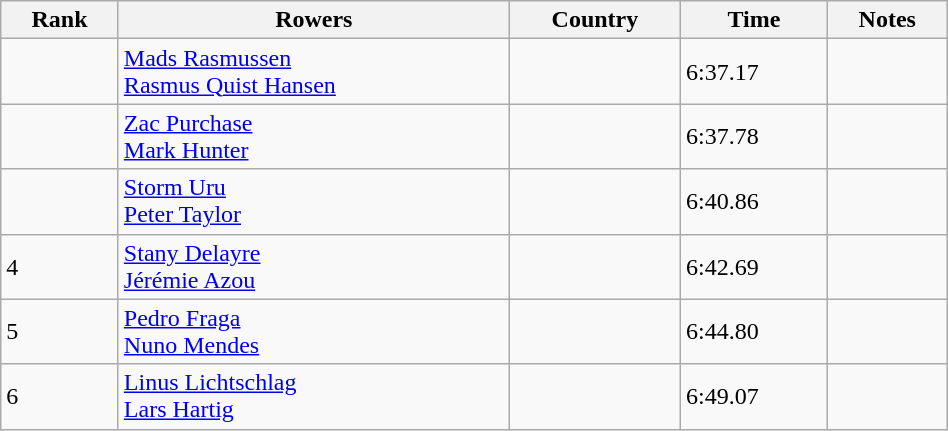<table class="wikitable sortable" width=50%>
<tr>
<th>Rank</th>
<th>Rowers</th>
<th>Country</th>
<th>Time</th>
<th>Notes</th>
</tr>
<tr>
<td></td>
<td><a href='#'>Mads Rasmussen</a><br><a href='#'>Rasmus Quist Hansen</a></td>
<td></td>
<td>6:37.17</td>
<td></td>
</tr>
<tr>
<td></td>
<td><a href='#'>Zac Purchase</a><br><a href='#'>Mark Hunter</a></td>
<td></td>
<td>6:37.78</td>
<td></td>
</tr>
<tr>
<td></td>
<td><a href='#'>Storm Uru</a><br><a href='#'>Peter Taylor</a></td>
<td></td>
<td>6:40.86</td>
<td></td>
</tr>
<tr>
<td>4</td>
<td><a href='#'>Stany Delayre</a><br><a href='#'>Jérémie Azou</a></td>
<td></td>
<td>6:42.69</td>
<td></td>
</tr>
<tr>
<td>5</td>
<td><a href='#'>Pedro Fraga</a><br><a href='#'>Nuno Mendes</a></td>
<td></td>
<td>6:44.80</td>
<td></td>
</tr>
<tr>
<td>6</td>
<td><a href='#'>Linus Lichtschlag</a><br><a href='#'>Lars Hartig</a></td>
<td></td>
<td>6:49.07</td>
<td></td>
</tr>
</table>
